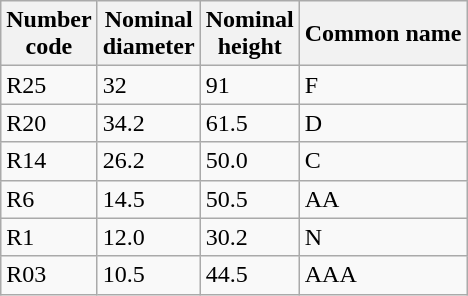<table class=wikitable>
<tr>
<th>Number<br>code</th>
<th>Nominal<br>diameter</th>
<th>Nominal<br>height</th>
<th>Common name</th>
</tr>
<tr>
<td>R25</td>
<td>32</td>
<td>91</td>
<td>F</td>
</tr>
<tr>
<td>R20</td>
<td>34.2</td>
<td>61.5</td>
<td>D</td>
</tr>
<tr>
<td>R14</td>
<td>26.2</td>
<td>50.0</td>
<td>C</td>
</tr>
<tr>
<td>R6</td>
<td>14.5</td>
<td>50.5</td>
<td>AA</td>
</tr>
<tr>
<td>R1</td>
<td>12.0</td>
<td>30.2</td>
<td>N</td>
</tr>
<tr>
<td>R03</td>
<td>10.5</td>
<td>44.5</td>
<td>AAA</td>
</tr>
</table>
